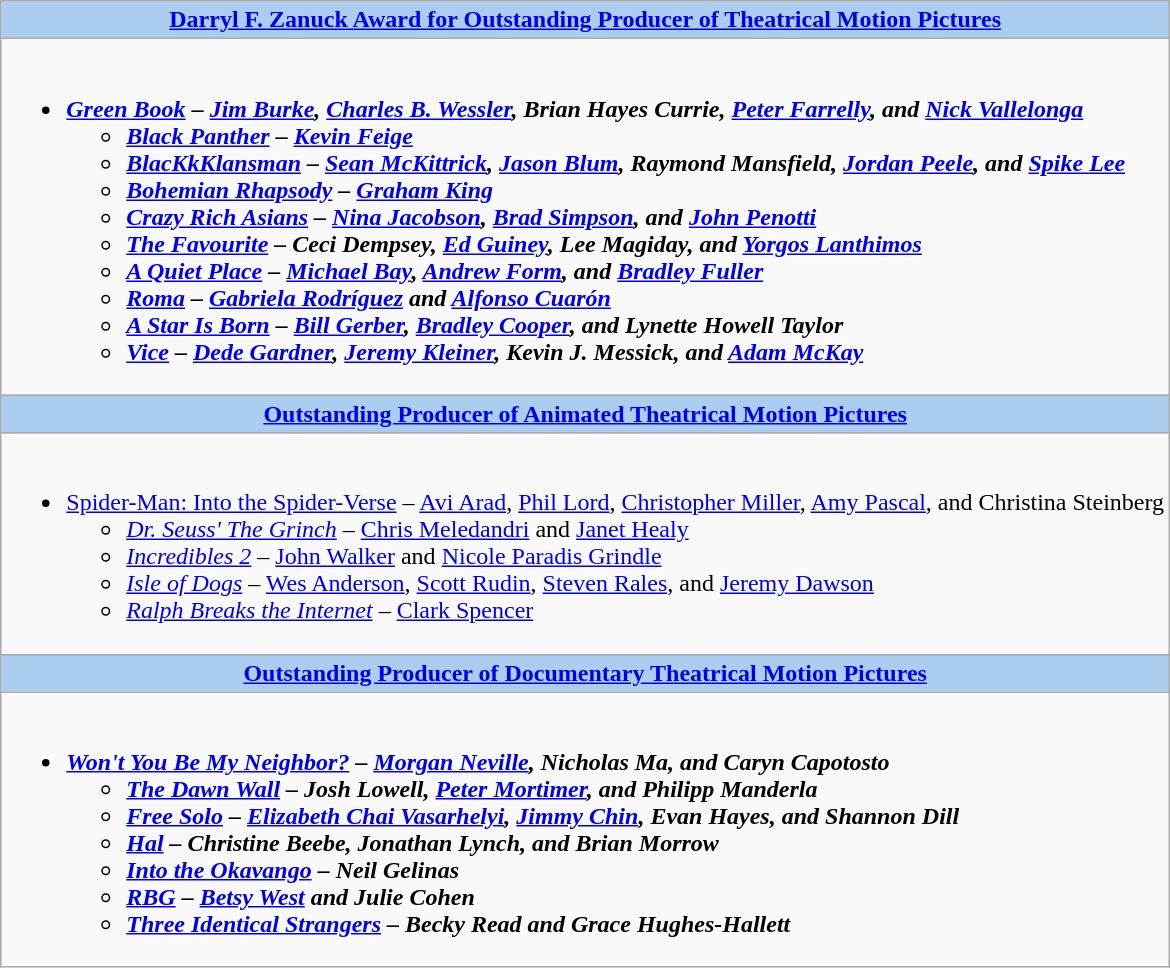<table class=wikitable style="width="100%">
<tr>
<th colspan="2" style="background:#abcdef;"><a href='#'>Darryl F. Zanuck Award for Outstanding Producer of Theatrical Motion Pictures</a></th>
</tr>
<tr>
<td colspan="2" style="vertical-align:top;"><br><ul><li><strong><em><a href='#'>Green Book</a><em> – <a href='#'>Jim Burke</a>, <a href='#'>Charles B. Wessler</a>, Brian Hayes Currie, <a href='#'>Peter Farrelly</a>, and <a href='#'>Nick Vallelonga</a><strong><ul><li></em><a href='#'>Black Panther</a><em> – <a href='#'>Kevin Feige</a></li><li></em><a href='#'>BlacKkKlansman</a><em> – <a href='#'>Sean McKittrick</a>, <a href='#'>Jason Blum</a>, Raymond Mansfield, <a href='#'>Jordan Peele</a>, and <a href='#'>Spike Lee</a></li><li></em><a href='#'>Bohemian Rhapsody</a><em> – <a href='#'>Graham King</a></li><li></em><a href='#'>Crazy Rich Asians</a><em> – <a href='#'>Nina Jacobson</a>, <a href='#'>Brad Simpson</a>, and <a href='#'>John Penotti</a></li><li></em><a href='#'>The Favourite</a><em> – Ceci Dempsey, <a href='#'>Ed Guiney</a>, Lee Magiday, and <a href='#'>Yorgos Lanthimos</a></li><li></em><a href='#'>A Quiet Place</a><em> – <a href='#'>Michael Bay</a>, <a href='#'>Andrew Form</a>, and <a href='#'>Bradley Fuller</a></li><li></em><a href='#'>Roma</a><em> – <a href='#'>Gabriela Rodríguez</a> and <a href='#'>Alfonso Cuarón</a></li><li></em><a href='#'>A Star Is Born</a><em> – <a href='#'>Bill Gerber</a>, <a href='#'>Bradley Cooper</a>, and Lynette Howell Taylor</li><li></em><a href='#'>Vice</a><em> – <a href='#'>Dede Gardner</a>, <a href='#'>Jeremy Kleiner</a>, Kevin J. Messick, and <a href='#'>Adam McKay</a></li></ul></li></ul></td>
</tr>
<tr>
<th colspan="2" style="background:#abcdef;"><a href='#'>Outstanding Producer of Animated Theatrical Motion Pictures</a></th>
</tr>
<tr>
<td colspan="2" style="vertical-align:top;"><br><ul><li></em></strong><a href='#'>Spider-Man: Into the Spider-Verse</a></em> – <a href='#'>Avi Arad</a>, <a href='#'>Phil Lord</a>, <a href='#'>Christopher Miller</a>, <a href='#'>Amy Pascal</a>, and Christina Steinberg</strong><ul><li><em><a href='#'>Dr. Seuss' The Grinch</a></em> – <a href='#'>Chris Meledandri</a> and <a href='#'>Janet Healy</a></li><li><em><a href='#'>Incredibles 2</a></em> – <a href='#'>John Walker</a> and <a href='#'>Nicole Paradis Grindle</a></li><li><em><a href='#'>Isle of Dogs</a></em> – <a href='#'>Wes Anderson</a>, <a href='#'>Scott Rudin</a>, <a href='#'>Steven Rales</a>, and <a href='#'>Jeremy Dawson</a></li><li><em><a href='#'>Ralph Breaks the Internet</a></em> – <a href='#'>Clark Spencer</a></li></ul></li></ul></td>
</tr>
<tr>
<th colspan="2" style="background:#abcdef;"><a href='#'>Outstanding Producer of Documentary Theatrical Motion Pictures</a></th>
</tr>
<tr>
<td colspan="2" style="vertical-align:top;"><br><ul><li><strong><em><a href='#'>Won't You Be My Neighbor?</a><em> – <a href='#'>Morgan Neville</a>, Nicholas Ma, and Caryn Capotosto<strong><ul><li></em><a href='#'>The Dawn Wall</a><em> – Josh Lowell, <a href='#'>Peter Mortimer</a>, and Philipp Manderla</li><li></em><a href='#'>Free Solo</a><em> – <a href='#'>Elizabeth Chai Vasarhelyi</a>, <a href='#'>Jimmy Chin</a>, Evan Hayes, and Shannon Dill</li><li></em><a href='#'>Hal</a><em> – Christine Beebe, Jonathan Lynch, and Brian Morrow</li><li></em><a href='#'>Into the Okavango</a><em> – Neil Gelinas</li><li></em><a href='#'>RBG</a><em> – <a href='#'>Betsy West</a> and Julie Cohen</li><li></em><a href='#'>Three Identical Strangers</a><em> – Becky Read and Grace Hughes-Hallett</li></ul></li></ul></td>
</tr>
</table>
